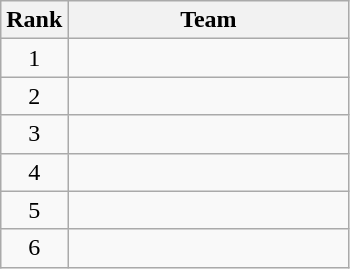<table class=wikitable style="text-align:center;">
<tr>
<th>Rank</th>
<th width=180>Team</th>
</tr>
<tr>
<td>1</td>
<td align=left></td>
</tr>
<tr>
<td>2</td>
<td align=left></td>
</tr>
<tr>
<td>3</td>
<td align=left></td>
</tr>
<tr>
<td>4</td>
<td align=left></td>
</tr>
<tr>
<td>5</td>
<td align=left></td>
</tr>
<tr>
<td>6</td>
<td align=left></td>
</tr>
</table>
